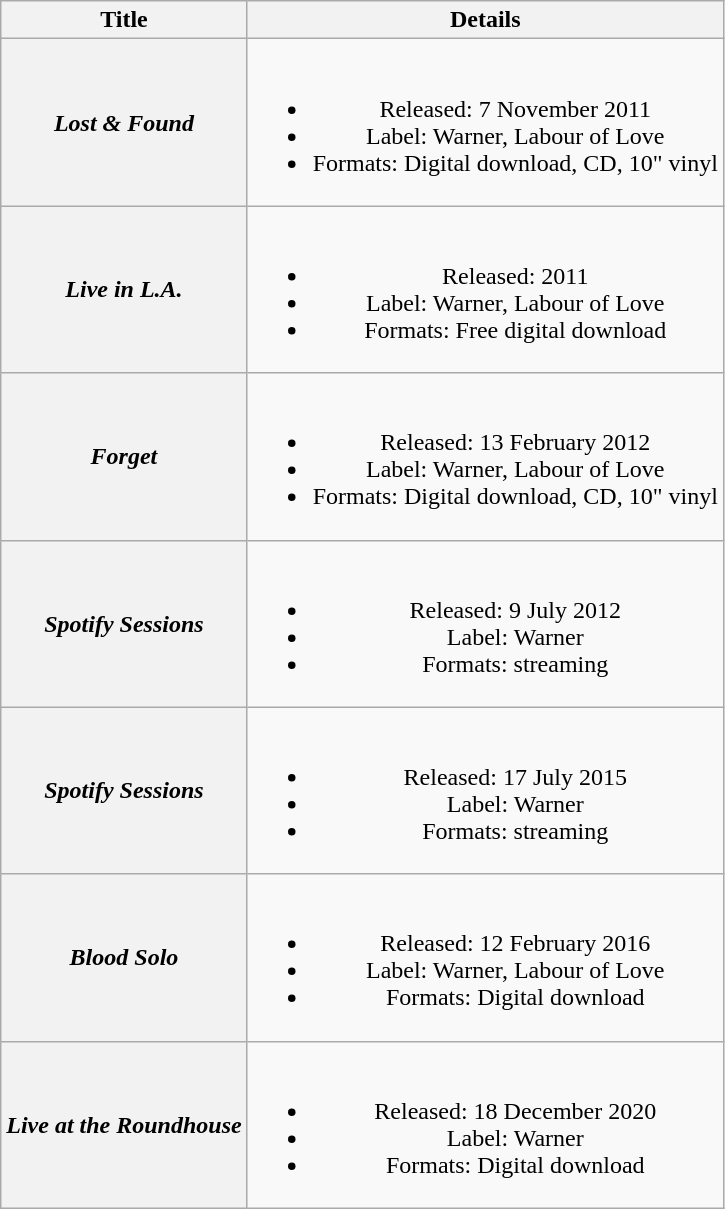<table class="wikitable plainrowheaders" style="text-align:center;">
<tr>
<th scope="col">Title</th>
<th scope="col">Details</th>
</tr>
<tr>
<th scope="row"><em>Lost & Found</em></th>
<td><br><ul><li>Released: 7 November 2011</li><li>Label: Warner, Labour of Love</li><li>Formats: Digital download, CD, 10" vinyl</li></ul></td>
</tr>
<tr>
<th scope="row"><em>Live in L.A.</em></th>
<td><br><ul><li>Released: 2011</li><li>Label: Warner, Labour of Love</li><li>Formats: Free digital download</li></ul></td>
</tr>
<tr>
<th scope="row"><em>Forget</em></th>
<td><br><ul><li>Released: 13 February 2012</li><li>Label: Warner, Labour of Love</li><li>Formats: Digital download, CD, 10" vinyl</li></ul></td>
</tr>
<tr>
<th scope="row"><em>Spotify Sessions</em></th>
<td><br><ul><li>Released: 9 July 2012</li><li>Label: Warner</li><li>Formats: streaming</li></ul></td>
</tr>
<tr>
<th scope="row"><em>Spotify Sessions</em></th>
<td><br><ul><li>Released: 17 July 2015</li><li>Label: Warner</li><li>Formats: streaming</li></ul></td>
</tr>
<tr>
<th scope="row"><em>Blood Solo</em></th>
<td><br><ul><li>Released: 12 February 2016</li><li>Label: Warner, Labour of Love</li><li>Formats: Digital download</li></ul></td>
</tr>
<tr>
<th scope="row"><em>Live at the Roundhouse</em></th>
<td><br><ul><li>Released: 18 December 2020</li><li>Label: Warner</li><li>Formats: Digital download</li></ul></td>
</tr>
</table>
